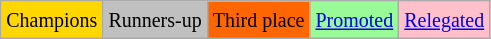<table class="wikitable">
<tr>
<td bgcolor=gold><small>Champions</small></td>
<td bgcolor=silver><small>Runners-up</small></td>
<td bgcolor=ff6600><small>Third place</small></td>
<td bgcolor=palegreen><small><a href='#'>Promoted</a></small></td>
<td bgcolor=pink><small><a href='#'>Relegated</a></small></td>
</tr>
</table>
